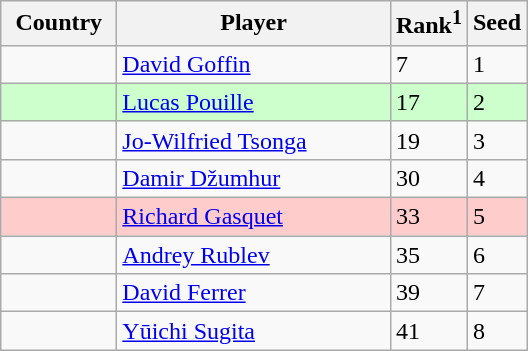<table class="sortable wikitable">
<tr>
<th width="70">Country</th>
<th width="175">Player</th>
<th>Rank<sup>1</sup></th>
<th>Seed</th>
</tr>
<tr>
<td></td>
<td><a href='#'>David Goffin</a></td>
<td>7</td>
<td>1</td>
</tr>
<tr style="background:#cfc;">
<td></td>
<td><a href='#'>Lucas Pouille</a></td>
<td>17</td>
<td>2</td>
</tr>
<tr>
<td></td>
<td><a href='#'>Jo-Wilfried Tsonga</a></td>
<td>19</td>
<td>3</td>
</tr>
<tr>
<td></td>
<td><a href='#'>Damir Džumhur</a></td>
<td>30</td>
<td>4</td>
</tr>
<tr style="background:#fcc;">
<td></td>
<td><a href='#'>Richard Gasquet</a></td>
<td>33</td>
<td>5</td>
</tr>
<tr>
<td></td>
<td><a href='#'>Andrey Rublev</a></td>
<td>35</td>
<td>6</td>
</tr>
<tr>
<td></td>
<td><a href='#'>David Ferrer</a></td>
<td>39</td>
<td>7</td>
</tr>
<tr>
<td></td>
<td><a href='#'>Yūichi Sugita</a></td>
<td>41</td>
<td>8</td>
</tr>
</table>
